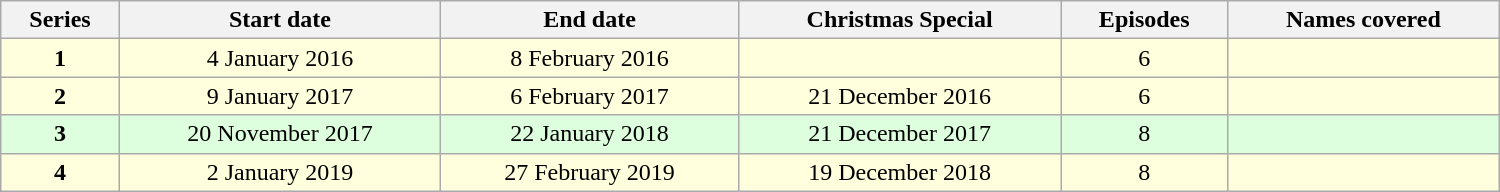<table class="wikitable" style="text-align:center;width:1000px">
<tr>
<th>Series</th>
<th>Start date</th>
<th>End date</th>
<th>Christmas Special</th>
<th>Episodes</th>
<th>Names covered</th>
</tr>
<tr style="background:#ffd;">
<td><strong>1</strong></td>
<td>4 January 2016</td>
<td>8 February 2016</td>
<td></td>
<td>6</td>
<td></td>
</tr>
<tr style="background:#ffd;">
<td><strong>2</strong></td>
<td>9 January 2017</td>
<td>6 February 2017</td>
<td>21 December 2016</td>
<td>6</td>
<td></td>
</tr>
<tr style="background:#dfd;">
<td><strong>3</strong></td>
<td>20 November 2017</td>
<td>22 January 2018</td>
<td>21 December 2017</td>
<td>8</td>
<td></td>
</tr>
<tr style="background:#ffd;">
<td><strong>4</strong></td>
<td>2 January 2019</td>
<td>27 February 2019</td>
<td>19 December 2018</td>
<td>8</td>
<td></td>
</tr>
</table>
